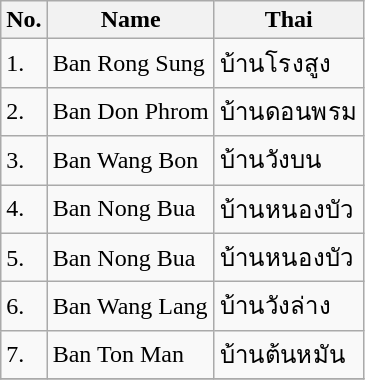<table class="wikitable sortable">
<tr>
<th>No.</th>
<th>Name</th>
<th>Thai</th>
</tr>
<tr>
<td>1.</td>
<td>Ban Rong Sung</td>
<td>บ้านโรงสูง</td>
</tr>
<tr>
<td>2.</td>
<td>Ban Don Phrom</td>
<td>บ้านดอนพรม</td>
</tr>
<tr>
<td>3.</td>
<td>Ban Wang Bon</td>
<td>บ้านวังบน</td>
</tr>
<tr>
<td>4.</td>
<td>Ban Nong Bua</td>
<td>บ้านหนองบัว</td>
</tr>
<tr>
<td>5.</td>
<td>Ban Nong Bua</td>
<td>บ้านหนองบัว</td>
</tr>
<tr>
<td>6.</td>
<td>Ban Wang Lang</td>
<td>บ้านวังล่าง</td>
</tr>
<tr>
<td>7.</td>
<td>Ban Ton Man</td>
<td>บ้านต้นหมัน</td>
</tr>
<tr>
</tr>
</table>
